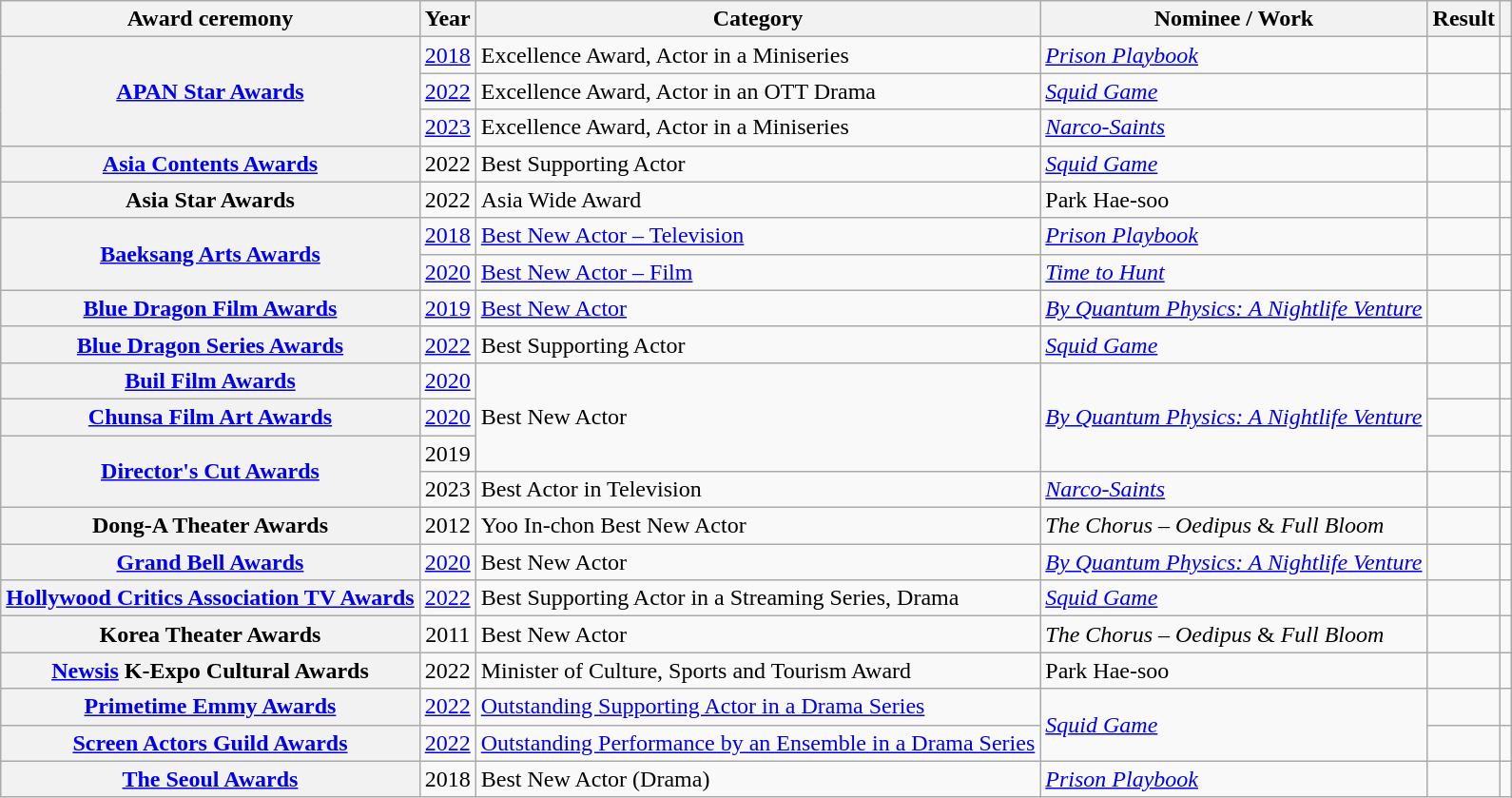<table class="wikitable plainrowheaders sortable">
<tr>
<th scope="col">Award ceremony</th>
<th scope="col">Year</th>
<th scope="col">Category</th>
<th scope="col">Nominee / Work</th>
<th scope="col">Result</th>
<th scope="col" class="unsortable"></th>
</tr>
<tr>
<th scope="row" rowspan="3"><a href='#'>APAN Star Awards</a></th>
<td style="text-align:center"><a href='#'>2018</a></td>
<td>Excellence Award, Actor in a Miniseries</td>
<td><em><a href='#'>Prison Playbook</a></em></td>
<td></td>
<td style="text-align:center"></td>
</tr>
<tr>
<td style="text-align:center"><a href='#'>2022</a></td>
<td>Excellence Award, Actor in an OTT Drama</td>
<td><em><a href='#'>Squid Game</a></em></td>
<td></td>
<td style="text-align:center"></td>
</tr>
<tr>
<td style="text-align:center"><a href='#'>2023</a></td>
<td>Excellence Award, Actor in a Miniseries</td>
<td><em><a href='#'>Narco-Saints</a></em></td>
<td></td>
<td style="text-align:center"></td>
</tr>
<tr>
<th scope="row"><a href='#'>Asia Contents Awards</a></th>
<td style="text-align:center">2022</td>
<td>Best Supporting Actor</td>
<td><em><a href='#'>Squid Game</a></em></td>
<td></td>
<td style="text-align:center"></td>
</tr>
<tr>
<th scope="row">Asia Star Awards</th>
<td style="text-align:center">2022</td>
<td>Asia Wide Award</td>
<td>Park Hae-soo</td>
<td></td>
<td style="text-align:center"></td>
</tr>
<tr>
<th scope="row" rowspan="2"><a href='#'>Baeksang Arts Awards</a></th>
<td style="text-align:center"><a href='#'>2018</a></td>
<td><a href='#'>Best New Actor – Television</a></td>
<td><em><a href='#'>Prison Playbook</a></em></td>
<td></td>
<td style="text-align:center"></td>
</tr>
<tr>
<td style="text-align:center"><a href='#'>2020</a></td>
<td><a href='#'>Best New Actor – Film</a></td>
<td><em><a href='#'>Time to Hunt</a></em></td>
<td></td>
<td style="text-align:center"></td>
</tr>
<tr>
<th scope="row"><a href='#'>Blue Dragon Film Awards</a></th>
<td style="text-align:center"><a href='#'>2019</a></td>
<td><a href='#'>Best New Actor</a></td>
<td><em><a href='#'>By Quantum Physics: A Nightlife Venture</a></em></td>
<td></td>
<td style="text-align:center"></td>
</tr>
<tr>
<th scope="row"><a href='#'>Blue Dragon Series Awards</a></th>
<td style="text-align:center"><a href='#'>2022</a></td>
<td>Best Supporting Actor</td>
<td><em><a href='#'>Squid Game</a></em></td>
<td></td>
<td style="text-align:center"></td>
</tr>
<tr>
<th scope="row"><a href='#'>Buil Film Awards</a></th>
<td style="text-align:center"><a href='#'>2020</a></td>
<td rowspan="3">Best New Actor</td>
<td rowspan="3"><em><a href='#'>By Quantum Physics: A Nightlife Venture</a></em></td>
<td></td>
<td style="text-align:center"></td>
</tr>
<tr>
<th scope="row"><a href='#'>Chunsa Film Art Awards</a></th>
<td style="text-align:center"><a href='#'>2020</a></td>
<td></td>
<td style="text-align:center"></td>
</tr>
<tr>
<th scope="row" rowspan="2"><a href='#'>Director's Cut Awards</a></th>
<td style="text-align:center">2019</td>
<td></td>
<td style="text-align:center"></td>
</tr>
<tr>
<td align="center" rowspan= 1>2023</td>
<td>Best Actor in Television</td>
<td><em><a href='#'>Narco-Saints</a></em></td>
<td></td>
<td style="text-align:center"></td>
</tr>
<tr>
<th scope="row">Dong-A Theater Awards</th>
<td style="text-align:center">2012</td>
<td>Yoo In-chon Best New Actor</td>
<td><em>The Chorus – Oedipus</em> & <em>Full Bloom</em></td>
<td></td>
<td style="text-align:center"></td>
</tr>
<tr>
<th scope="row"><a href='#'>Grand Bell Awards</a></th>
<td style="text-align:center"><a href='#'>2020</a></td>
<td>Best New Actor</td>
<td><em><a href='#'>By Quantum Physics: A Nightlife Venture</a></em></td>
<td></td>
<td style="text-align:center"></td>
</tr>
<tr>
<th scope="row"><a href='#'>Hollywood Critics Association TV Awards</a></th>
<td style="text-align:center"><a href='#'>2022</a></td>
<td>Best Supporting Actor in a Streaming Series, Drama</td>
<td><em><a href='#'>Squid Game</a></em></td>
<td></td>
<td style="text-align:center"></td>
</tr>
<tr>
<th scope="row">Korea Theater Awards</th>
<td style="text-align:center">2011</td>
<td>Best New Actor</td>
<td><em>The Chorus – Oedipus</em> & <em>Full Bloom</em></td>
<td></td>
<td style="text-align:center"></td>
</tr>
<tr>
<th scope="row"><a href='#'>Newsis</a> K-Expo Cultural Awards</th>
<td style="text-align:center">2022</td>
<td>Minister of Culture, Sports and Tourism Award</td>
<td>Park Hae-soo</td>
<td></td>
<td style="text-align:center"></td>
</tr>
<tr>
<th scope="row"><a href='#'>Primetime Emmy Awards</a></th>
<td style="text-align:center"><a href='#'>2022</a></td>
<td><a href='#'>Outstanding Supporting Actor in a Drama Series</a></td>
<td rowspan="2"><em><a href='#'>Squid Game</a></em></td>
<td></td>
<td style="text-align:center"></td>
</tr>
<tr>
<th scope="row"><a href='#'>Screen Actors Guild Awards</a></th>
<td style="text-align:center"><a href='#'>2022</a></td>
<td><a href='#'>Outstanding Performance by an Ensemble in a Drama Series</a></td>
<td></td>
<td style="text-align:center"></td>
</tr>
<tr>
<th scope="row"><a href='#'>The Seoul Awards</a></th>
<td style="text-align:center">2018</td>
<td>Best New Actor (Drama)</td>
<td><em><a href='#'>Prison Playbook</a></em></td>
<td></td>
<td style="text-align:center"></td>
</tr>
</table>
